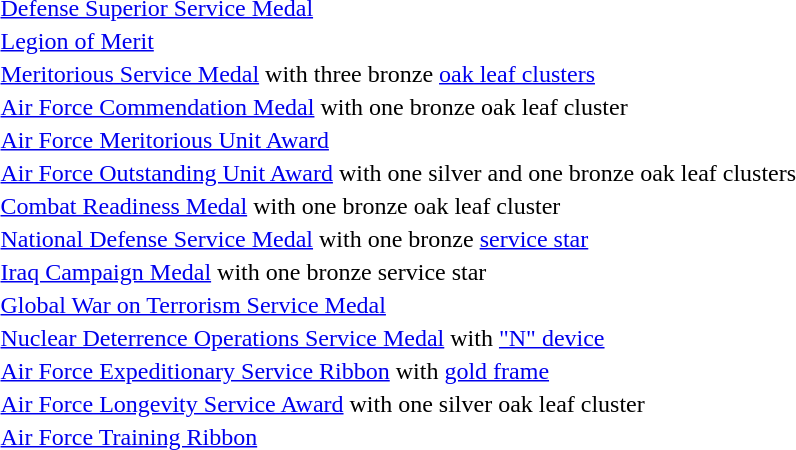<table>
<tr>
<td></td>
<td><a href='#'>Defense Superior Service Medal</a></td>
</tr>
<tr>
<td></td>
<td><a href='#'>Legion of Merit</a></td>
</tr>
<tr>
<td></td>
<td><a href='#'>Meritorious Service Medal</a> with three bronze <a href='#'>oak leaf clusters</a></td>
</tr>
<tr>
<td></td>
<td><a href='#'>Air Force Commendation Medal</a> with one bronze oak leaf cluster</td>
</tr>
<tr>
<td></td>
<td><a href='#'>Air Force Meritorious Unit Award</a></td>
</tr>
<tr>
<td></td>
<td><a href='#'>Air Force Outstanding Unit Award</a> with one silver and one bronze oak leaf clusters</td>
</tr>
<tr>
<td></td>
<td><a href='#'>Combat Readiness Medal</a> with one bronze oak leaf cluster</td>
</tr>
<tr>
<td></td>
<td><a href='#'>National Defense Service Medal</a> with one bronze <a href='#'>service star</a></td>
</tr>
<tr>
<td></td>
<td><a href='#'>Iraq Campaign Medal</a> with one bronze service star</td>
</tr>
<tr>
<td></td>
<td><a href='#'>Global War on Terrorism Service Medal</a></td>
</tr>
<tr>
<td><span></span></td>
<td><a href='#'>Nuclear Deterrence Operations Service Medal</a> with <a href='#'>"N" device</a></td>
</tr>
<tr>
<td></td>
<td><a href='#'>Air Force Expeditionary Service Ribbon</a> with <a href='#'>gold frame</a></td>
</tr>
<tr>
<td></td>
<td><a href='#'>Air Force Longevity Service Award</a> with one silver oak leaf cluster</td>
</tr>
<tr>
<td></td>
<td><a href='#'>Air Force Training Ribbon</a></td>
</tr>
</table>
